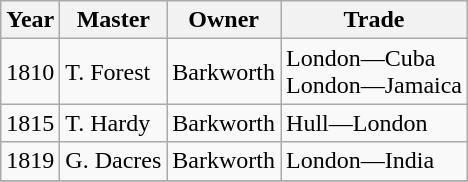<table class="sortable wikitable">
<tr>
<th>Year</th>
<th>Master</th>
<th>Owner</th>
<th>Trade</th>
</tr>
<tr>
<td>1810</td>
<td>T. Forest</td>
<td>Barkworth</td>
<td>London—Cuba<br>London—Jamaica</td>
</tr>
<tr>
<td>1815</td>
<td>T. Hardy</td>
<td>Barkworth</td>
<td>Hull—London</td>
</tr>
<tr>
<td>1819</td>
<td>G. Dacres</td>
<td>Barkworth</td>
<td>London—India</td>
</tr>
<tr>
</tr>
</table>
